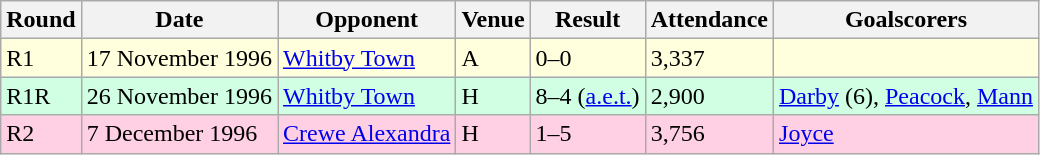<table class="wikitable">
<tr>
<th>Round</th>
<th>Date</th>
<th>Opponent</th>
<th>Venue</th>
<th>Result</th>
<th>Attendance</th>
<th>Goalscorers</th>
</tr>
<tr style="background-color: #ffffdd;">
<td>R1</td>
<td>17 November 1996</td>
<td><a href='#'>Whitby Town</a></td>
<td>A</td>
<td>0–0</td>
<td>3,337</td>
<td></td>
</tr>
<tr style="background-color: #d0ffe3;">
<td>R1R</td>
<td>26 November 1996</td>
<td><a href='#'>Whitby Town</a></td>
<td>H</td>
<td>8–4 (<a href='#'>a.e.t.</a>)</td>
<td>2,900</td>
<td><a href='#'>Darby</a> (6), <a href='#'>Peacock</a>, <a href='#'>Mann</a></td>
</tr>
<tr style="background-color: #ffd0e3;">
<td>R2</td>
<td>7 December 1996</td>
<td><a href='#'>Crewe Alexandra</a></td>
<td>H</td>
<td>1–5</td>
<td>3,756</td>
<td><a href='#'>Joyce</a></td>
</tr>
</table>
